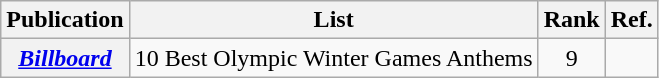<table class="wikitable plainrowheaders" style="text-align:center">
<tr>
<th scope="col">Publication</th>
<th scope="col">List</th>
<th scope="col">Rank</th>
<th scope="col">Ref.</th>
</tr>
<tr>
<th scope="row"><em><a href='#'>Billboard</a></em></th>
<td>10 Best Olympic Winter Games Anthems</td>
<td>9</td>
<td></td>
</tr>
</table>
